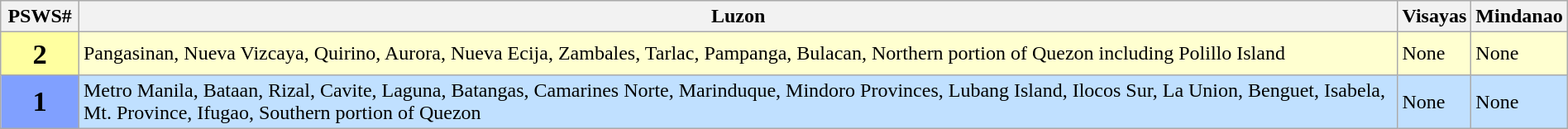<table class="wikitable" style="margin:1em auto 1em auto;">
<tr>
<th width="5%">PSWS#</th>
<th>Luzon</th>
<th>Visayas</th>
<th>Mindanao</th>
</tr>
<tr>
<th style="background-color:#ffffa0"><big><big>2</big></big></th>
<td style="background-color:#ffffd0">Pangasinan, Nueva Vizcaya, Quirino, Aurora, Nueva Ecija, Zambales, Tarlac, Pampanga, Bulacan, Northern portion of Quezon including Polillo Island</td>
<td style="background-color:#ffffd0">None</td>
<td style="background-color:#ffffd0">None</td>
</tr>
<tr>
<th style="background-color:#80a0ff"><big><big>1</big></big></th>
<td style="background-color:#c0e0ff">Metro Manila, Bataan, Rizal, Cavite, Laguna, Batangas, Camarines Norte, Marinduque, Mindoro Provinces, Lubang Island, Ilocos Sur, La Union, Benguet, Isabela, Mt. Province, Ifugao, Southern portion of Quezon</td>
<td style="background-color:#c0e0ff">None</td>
<td style="background-color:#c0e0ff">None</td>
</tr>
</table>
